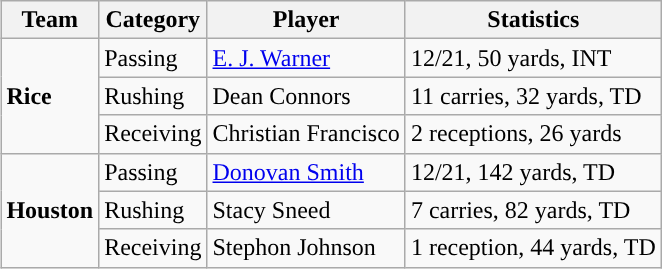<table class="wikitable" style="float: right;">
<tr>
<th>Team</th>
<th>Category</th>
<th>Player</th>
<th>Statistics</th>
</tr>
<tr>
<td rowspan=3><strong>Rice</strong></td>
<td>Passing</td>
<td><a href='#'>E. J. Warner</a></td>
<td>12/21, 50 yards, INT</td>
</tr>
<tr>
<td>Rushing</td>
<td>Dean Connors</td>
<td>11 carries, 32 yards, TD</td>
</tr>
<tr>
<td>Receiving</td>
<td>Christian Francisco</td>
<td>2 receptions, 26 yards</td>
</tr>
<tr>
<td rowspan=3><strong>Houston</strong></td>
<td>Passing</td>
<td><a href='#'>Donovan Smith</a></td>
<td>12/21, 142 yards, TD</td>
</tr>
<tr>
<td>Rushing</td>
<td>Stacy Sneed</td>
<td>7 carries, 82 yards, TD</td>
</tr>
<tr>
<td>Receiving</td>
<td>Stephon Johnson</td>
<td>1 reception, 44 yards, TD</td>
</tr>
</table>
